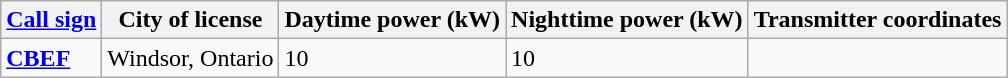<table class="wikitable sortable">
<tr>
<th><a href='#'>Call sign</a></th>
<th>City of license</th>
<th>Daytime power (kW)</th>
<th>Nighttime power (kW)</th>
<th>Transmitter coordinates</th>
</tr>
<tr>
<td><strong><a href='#'>CBEF</a></strong></td>
<td>Windsor, Ontario</td>
<td>10</td>
<td>10</td>
<td></td>
</tr>
</table>
